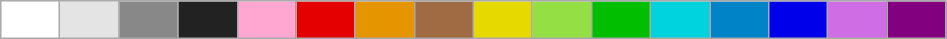<table class="wikitable">
<tr>
<th style="background-color:#FFFFFF; width: 2em;"> </th>
<th style="background-color:#E4E4E4; width: 2em;"> </th>
<th style="background-color:#888888; width: 2em;"> </th>
<th style="background-color:#222222; width: 2em;"> </th>
<th style="background-color:#FFA7D1; width: 2em;"> </th>
<th style="background-color:#E50000; width: 2em;"> </th>
<th style="background-color:#E59500; width: 2em;"> </th>
<th style="background-color:#A06A42; width: 2em;"> </th>
<th style="background-color:#E5D900; width: 2em;"> </th>
<th style="background-color:#94E044; width: 2em;"> </th>
<th style="background-color:#02BE01; width: 2em;"> </th>
<th style="background-color:#00D3DD; width: 2em;"> </th>
<th style="background-color:#0083C7; width: 2em;"> </th>
<th style="background-color:#0000EA; width: 2em;"> </th>
<th style="background-color:#CF6EE4; width: 2em;"> </th>
<th style="background-color:#820080; width: 2em;"> </th>
</tr>
</table>
